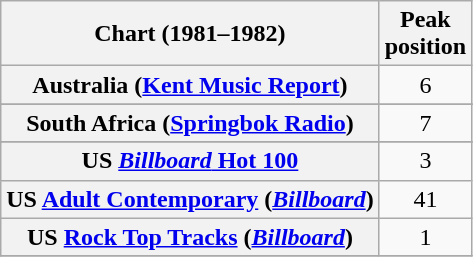<table class="wikitable sortable plainrowheaders" style="text-align:center">
<tr>
<th>Chart (1981–1982)</th>
<th>Peak<br>position</th>
</tr>
<tr>
<th scope="row">Australia (<a href='#'>Kent Music Report</a>)</th>
<td>6</td>
</tr>
<tr>
</tr>
<tr>
</tr>
<tr>
</tr>
<tr>
<th scope="row">South Africa (<a href='#'>Springbok Radio</a>)</th>
<td>7</td>
</tr>
<tr>
</tr>
<tr>
</tr>
<tr>
<th scope="row">US <a href='#'><em>Billboard</em> Hot 100</a></th>
<td>3</td>
</tr>
<tr>
<th scope="row">US <a href='#'>Adult Contemporary</a> (<em><a href='#'>Billboard</a></em>)</th>
<td>41</td>
</tr>
<tr>
<th scope="row">US <a href='#'>Rock Top Tracks</a> (<em><a href='#'>Billboard</a></em>)</th>
<td>1</td>
</tr>
<tr>
</tr>
</table>
